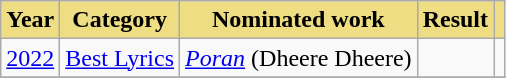<table class="wikitable" style="width=80%;">
<tr>
<th style="background:#EEDD82;">Year</th>
<th style="background:#EEDD82;">Category</th>
<th style="background:#EEDD82;">Nominated work</th>
<th style="background:#EEDD82;">Result</th>
<th style="background:#EEDD82;"></th>
</tr>
<tr>
<td><a href='#'>2022</a></td>
<td><a href='#'>Best Lyrics</a></td>
<td><a href='#'><em>Poran</em></a> (Dheere Dheere)</td>
<td></td>
<td></td>
</tr>
<tr>
</tr>
</table>
